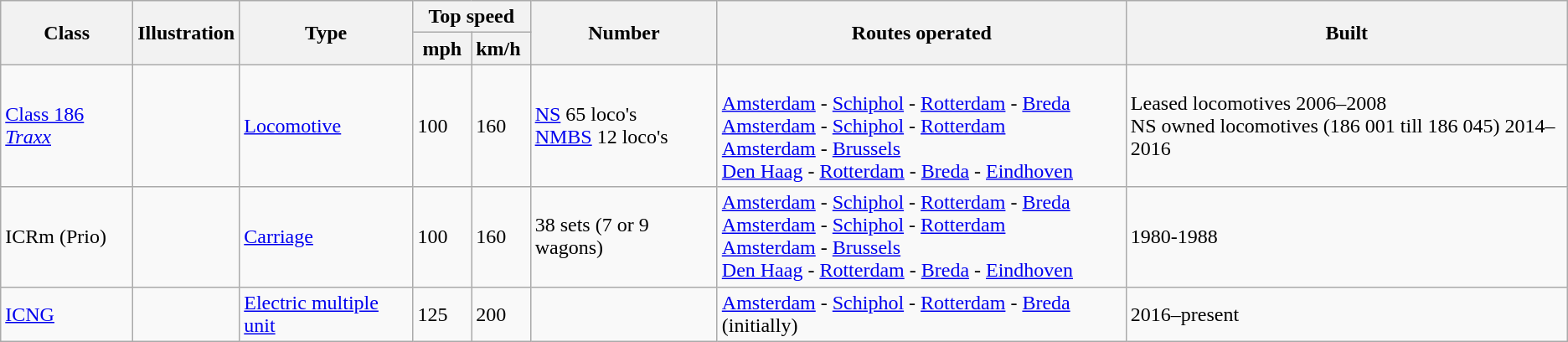<table class="wikitable">
<tr ---- bgcolor=#f9f9f9>
<th rowspan="2"> Class </th>
<th rowspan="2">Illustration</th>
<th rowspan="2"> Type </th>
<th colspan="2"> Top speed </th>
<th rowspan="2"> Number </th>
<th rowspan="2"> Routes operated </th>
<th rowspan="2"> Built </th>
</tr>
<tr ---- bgcolor=#f9f9f9>
<th> mph </th>
<th>km/h </th>
</tr>
<tr>
<td><a href='#'>Class 186 <em>Traxx</em></a></td>
<td></td>
<td><a href='#'>Locomotive</a></td>
<td>100</td>
<td>160</td>
<td><a href='#'>NS</a> 65 loco's<br><a href='#'>NMBS</a> 12 loco's</td>
<td><br><a href='#'>Amsterdam</a> - <a href='#'>Schiphol</a> - <a href='#'>Rotterdam</a> - <a href='#'>Breda</a><br><a href='#'>Amsterdam</a> - <a href='#'>Schiphol</a> - <a href='#'>Rotterdam</a><br><a href='#'>Amsterdam</a> - <a href='#'>Brussels</a><br><a href='#'>Den Haag</a> - <a href='#'>Rotterdam</a> - <a href='#'>Breda</a> - <a href='#'>Eindhoven</a></td>
<td>Leased locomotives 2006–2008<br>NS owned locomotives (186 001 till 186 045) 2014–2016</td>
</tr>
<tr>
<td>ICRm (Prio)</td>
<td></td>
<td><a href='#'>Carriage</a></td>
<td>100</td>
<td>160</td>
<td>38 sets (7 or 9 wagons)</td>
<td><a href='#'>Amsterdam</a> - <a href='#'>Schiphol</a> - <a href='#'>Rotterdam</a> - <a href='#'>Breda</a><br><a href='#'>Amsterdam</a> - <a href='#'>Schiphol</a> - <a href='#'>Rotterdam</a><br><a href='#'>Amsterdam</a> - <a href='#'>Brussels</a><br><a href='#'>Den Haag</a> - <a href='#'>Rotterdam</a> - <a href='#'>Breda</a> - <a href='#'>Eindhoven</a></td>
<td>1980-1988</td>
</tr>
<tr>
<td><a href='#'>ICNG</a></td>
<td></td>
<td><a href='#'>Electric multiple unit</a></td>
<td>125</td>
<td>200</td>
<td></td>
<td><a href='#'>Amsterdam</a> - <a href='#'>Schiphol</a> - <a href='#'>Rotterdam</a> - <a href='#'>Breda</a> (initially)</td>
<td>2016–present</td>
</tr>
</table>
